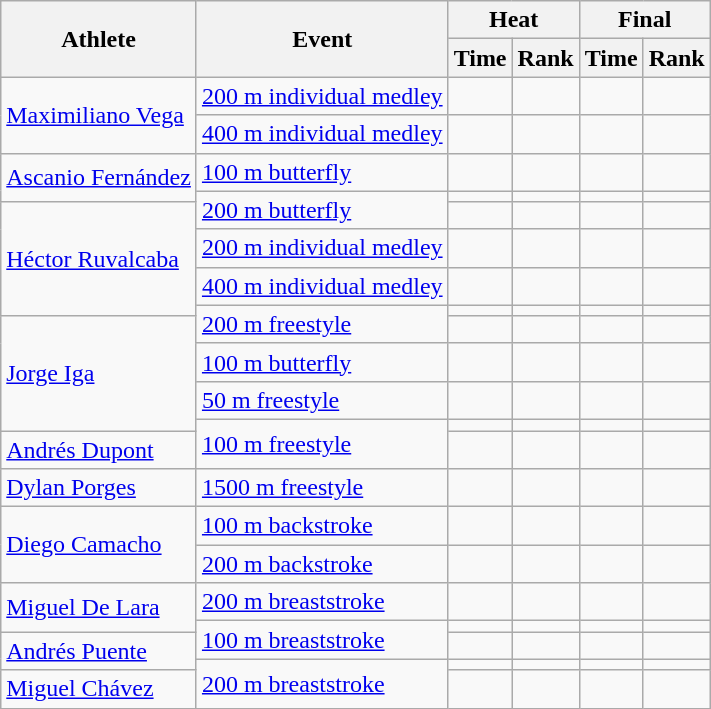<table class="wikitable">
<tr>
<th rowspan="2">Athlete</th>
<th rowspan="2">Event</th>
<th colspan="2">Heat</th>
<th colspan="2">Final</th>
</tr>
<tr>
<th>Time</th>
<th>Rank</th>
<th>Time</th>
<th>Rank</th>
</tr>
<tr>
<td rowspan="2"><a href='#'>Maximiliano Vega</a></td>
<td><a href='#'>200 m individual medley</a></td>
<td></td>
<td></td>
<td></td>
<td></td>
</tr>
<tr>
<td><a href='#'>400 m individual medley</a></td>
<td></td>
<td></td>
<td></td>
<td></td>
</tr>
<tr>
<td rowspan="2"><a href='#'>Ascanio Fernández</a></td>
<td><a href='#'>100 m butterfly</a></td>
<td></td>
<td></td>
<td></td>
<td></td>
</tr>
<tr>
<td rowspan="2"><a href='#'>200 m butterfly</a></td>
<td></td>
<td></td>
<td></td>
<td></td>
</tr>
<tr>
<td rowspan="4"><a href='#'>Héctor Ruvalcaba</a></td>
<td></td>
<td></td>
<td></td>
<td></td>
</tr>
<tr>
<td><a href='#'>200 m individual medley</a></td>
<td></td>
<td></td>
<td></td>
<td></td>
</tr>
<tr>
<td><a href='#'>400 m individual medley</a></td>
<td></td>
<td></td>
<td></td>
<td></td>
</tr>
<tr>
<td rowspan="2"><a href='#'>200 m freestyle</a></td>
<td></td>
<td></td>
<td></td>
<td></td>
</tr>
<tr>
<td rowspan="4"><a href='#'>Jorge Iga</a></td>
<td></td>
<td></td>
<td></td>
<td></td>
</tr>
<tr>
<td><a href='#'>100 m butterfly</a></td>
<td></td>
<td></td>
<td></td>
<td></td>
</tr>
<tr>
<td><a href='#'>50 m freestyle</a></td>
<td></td>
<td></td>
<td></td>
<td></td>
</tr>
<tr>
<td rowspan="2"><a href='#'>100 m freestyle</a></td>
<td></td>
<td></td>
<td></td>
<td></td>
</tr>
<tr>
<td><a href='#'>Andrés Dupont</a></td>
<td></td>
<td></td>
<td></td>
<td></td>
</tr>
<tr>
<td><a href='#'>Dylan Porges</a></td>
<td><a href='#'>1500 m freestyle</a></td>
<td></td>
<td></td>
<td></td>
<td></td>
</tr>
<tr>
<td rowspan="2" align="left"><a href='#'>Diego Camacho</a></td>
<td align="left"><a href='#'>100 m backstroke</a></td>
<td></td>
<td></td>
<td></td>
<td></td>
</tr>
<tr>
<td><a href='#'>200 m backstroke</a></td>
<td></td>
<td></td>
<td></td>
<td></td>
</tr>
<tr>
<td rowspan="2"><a href='#'>Miguel De Lara</a></td>
<td><a href='#'>200 m breaststroke</a></td>
<td></td>
<td></td>
<td></td>
<td></td>
</tr>
<tr>
<td rowspan="2"><a href='#'>100 m breaststroke</a></td>
<td></td>
<td></td>
<td></td>
<td></td>
</tr>
<tr>
<td rowspan="2"><a href='#'>Andrés Puente</a></td>
<td></td>
<td></td>
<td></td>
<td></td>
</tr>
<tr>
<td rowspan="2" align="left"><a href='#'>200 m breaststroke</a></td>
<td></td>
<td></td>
<td></td>
<td></td>
</tr>
<tr>
<td><a href='#'>Miguel Chávez</a></td>
<td></td>
<td></td>
<td></td>
<td></td>
</tr>
</table>
